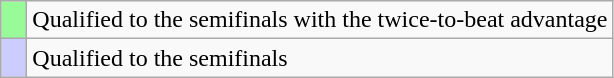<table class="wikitable">
<tr>
<td width=10px bgcolor="#98fb98"></td>
<td>Qualified to the semifinals with the twice-to-beat advantage</td>
</tr>
<tr>
<td bgcolor="#CCCCFF"></td>
<td>Qualified to the semifinals</td>
</tr>
</table>
